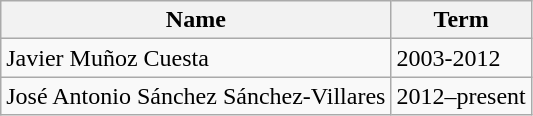<table class="wikitable">
<tr>
<th>Name</th>
<th>Term</th>
</tr>
<tr>
<td>Javier Muñoz Cuesta</td>
<td>2003-2012</td>
</tr>
<tr>
<td>José Antonio Sánchez Sánchez-Villares</td>
<td>2012–present</td>
</tr>
</table>
